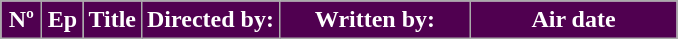<table class=wikitable style="background:#FFFFFF">
<tr style="color:#FFFFFF">
<th style="background:#500050; width:20px">Nº</th>
<th style="background:#500050; width:20px">Ep</th>
<th style="background:#500050">Title</th>
<th style="background:#500050">Directed by:</th>
<th style="background:#500050; width:120px">Written by:</th>
<th style="background:#500050; width:130px">Air date<br>

 









</th>
</tr>
</table>
